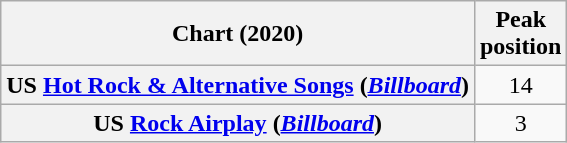<table class="wikitable sortable plainrowheaders" style="text-align:center">
<tr>
<th scope="col">Chart (2020)</th>
<th scope="col">Peak<br>position</th>
</tr>
<tr>
<th scope="row">US <a href='#'>Hot Rock & Alternative Songs</a> (<em><a href='#'>Billboard</a></em>)</th>
<td>14</td>
</tr>
<tr>
<th scope="row">US <a href='#'>Rock Airplay</a> (<em><a href='#'>Billboard</a></em>)</th>
<td>3</td>
</tr>
</table>
